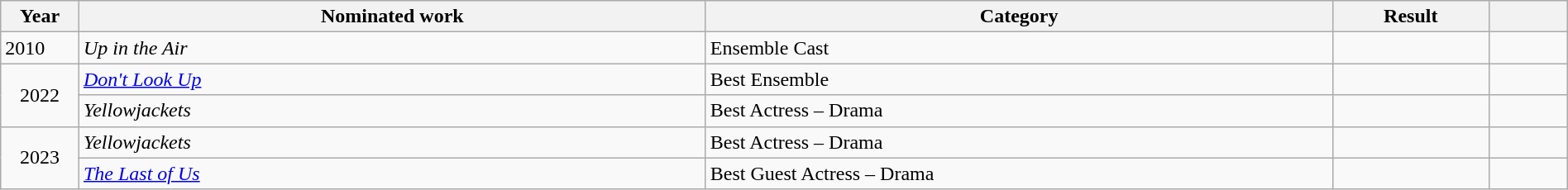<table class="wikitable" style="width:100%;">
<tr>
<th style="width:5%;">Year</th>
<th style="width:40%;">Nominated work</th>
<th style="width:40%;">Category</th>
<th style="width:10%;">Result</th>
<th style="width:5%;"></th>
</tr>
<tr>
<td>2010</td>
<td><em>Up in the Air</em></td>
<td>Ensemble Cast </td>
<td></td>
<td style="text-align:center;"></td>
</tr>
<tr>
<td rowspan="2" style="text-align:center;">2022</td>
<td><em><a href='#'>Don't Look Up</a></em></td>
<td>Best Ensemble </td>
<td></td>
<td style="text-align:center;"></td>
</tr>
<tr>
<td><em>Yellowjackets</em></td>
<td>Best Actress – Drama</td>
<td></td>
<td style="text-align:center;"></td>
</tr>
<tr>
<td rowspan="2" style="text-align:center;">2023</td>
<td><em>Yellowjackets</em></td>
<td>Best Actress – Drama</td>
<td></td>
<td style="text-align:center;"></td>
</tr>
<tr>
<td><em><a href='#'>The Last of Us</a></em></td>
<td>Best Guest Actress – Drama</td>
<td></td>
<td style="text-align:center;"></td>
</tr>
</table>
